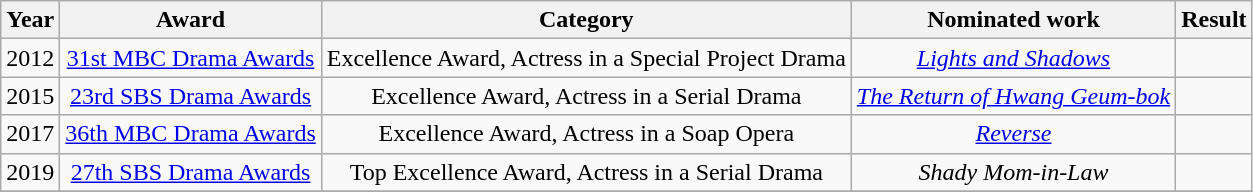<table class="wikitable sortable plainrowheaders" style="text-align:center;">
<tr>
<th>Year</th>
<th>Award</th>
<th>Category</th>
<th>Nominated work</th>
<th>Result</th>
</tr>
<tr>
<td>2012</td>
<td><a href='#'>31st MBC Drama Awards</a></td>
<td>Excellence Award, Actress in a Special Project Drama</td>
<td><em><a href='#'>Lights and Shadows</a></em></td>
<td></td>
</tr>
<tr>
<td>2015</td>
<td><a href='#'>23rd SBS Drama Awards</a></td>
<td>Excellence Award, Actress in a Serial Drama</td>
<td><em><a href='#'>The Return of Hwang Geum-bok</a></em></td>
<td></td>
</tr>
<tr>
<td>2017</td>
<td><a href='#'>36th MBC Drama Awards</a></td>
<td>Excellence Award, Actress in a Soap Opera</td>
<td><em><a href='#'>Reverse</a></em></td>
<td></td>
</tr>
<tr>
<td>2019</td>
<td><a href='#'>27th SBS Drama Awards</a></td>
<td>Top Excellence Award, Actress in a Serial Drama</td>
<td><em>Shady Mom-in-Law</em></td>
<td></td>
</tr>
<tr>
</tr>
</table>
